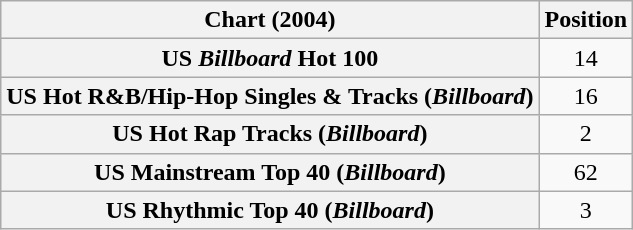<table class="wikitable sortable plainrowheaders" style="text-align:center">
<tr>
<th scope="col">Chart (2004)</th>
<th scope="col">Position</th>
</tr>
<tr>
<th scope="row">US <em>Billboard</em> Hot 100</th>
<td>14</td>
</tr>
<tr>
<th scope="row">US Hot R&B/Hip-Hop Singles & Tracks (<em>Billboard</em>)</th>
<td>16</td>
</tr>
<tr>
<th scope="row">US Hot Rap Tracks (<em>Billboard</em>)</th>
<td>2</td>
</tr>
<tr>
<th scope="row">US Mainstream Top 40 (<em>Billboard</em>)</th>
<td>62</td>
</tr>
<tr>
<th scope="row">US Rhythmic Top 40 (<em>Billboard</em>)</th>
<td>3</td>
</tr>
</table>
